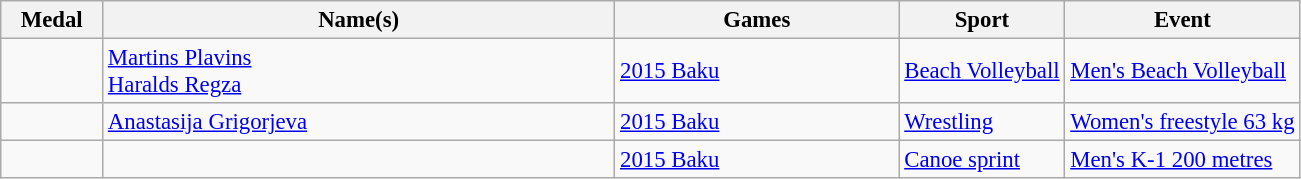<table class="wikitable sortable" style="font-size: 95%;">
<tr>
<th style="width:4em">Medal</th>
<th style="width:22em">Name(s)</th>
<th style="width:12em">Games</th>
<th>Sport</th>
<th>Event</th>
</tr>
<tr>
<td></td>
<td><a href='#'>Martins Plavins</a><br><a href='#'>Haralds Regza</a></td>
<td> <a href='#'>2015 Baku</a></td>
<td> <a href='#'>Beach Volleyball</a></td>
<td><a href='#'>Men's Beach Volleyball</a></td>
</tr>
<tr>
<td></td>
<td><a href='#'>Anastasija Grigorjeva</a></td>
<td> <a href='#'>2015 Baku</a></td>
<td> <a href='#'>Wrestling</a></td>
<td><a href='#'>Women's freestyle 63 kg</a></td>
</tr>
<tr>
<td></td>
<td></td>
<td> <a href='#'>2015 Baku</a></td>
<td> <a href='#'>Canoe sprint</a></td>
<td><a href='#'>Men's K-1 200 metres</a></td>
</tr>
</table>
